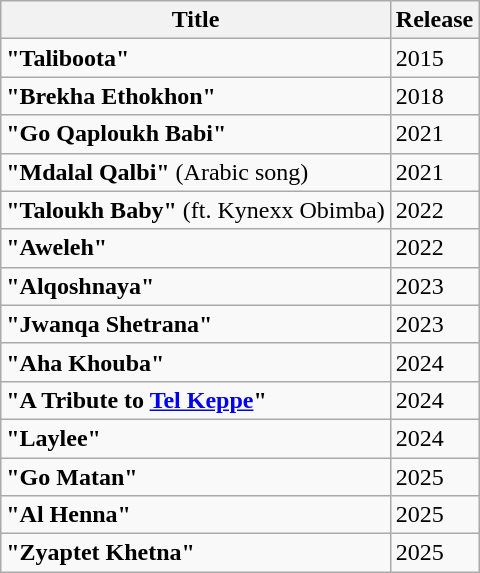<table class="wikitable"|width=100%>
<tr>
<th>Title</th>
<th>Release</th>
</tr>
<tr>
<td><strong>"Taliboota"</strong></td>
<td>2015 </td>
</tr>
<tr>
<td><strong>"Brekha Ethokhon"</strong></td>
<td>2018 </td>
</tr>
<tr>
<td><strong>"Go Qaploukh Babi"</strong></td>
<td>2021 </td>
</tr>
<tr>
<td><strong>"Mdalal Qalbi"</strong> (Arabic song)</td>
<td>2021 </td>
</tr>
<tr>
<td><strong>"Taloukh Baby"</strong> (ft. Kynexx Obimba)</td>
<td>2022 </td>
</tr>
<tr>
<td><strong>"Aweleh"</strong></td>
<td>2022 </td>
</tr>
<tr>
<td><strong>"Alqoshnaya"</strong></td>
<td>2023 </td>
</tr>
<tr>
<td><strong>"Jwanqa Shetrana"</strong></td>
<td>2023 </td>
</tr>
<tr>
<td><strong>"Aha Khouba"</strong></td>
<td>2024 </td>
</tr>
<tr>
<td><strong>"A Tribute to <a href='#'>Tel Keppe</a>"</strong></td>
<td>2024 </td>
</tr>
<tr>
<td><strong>"Laylee"</strong></td>
<td>2024 </td>
</tr>
<tr>
<td><strong>"Go Matan"</strong></td>
<td>2025</td>
</tr>
<tr>
<td><strong>"Al Henna"</strong></td>
<td>2025</td>
</tr>
<tr>
<td><strong>"Zyaptet Khetna"</strong></td>
<td>2025</td>
</tr>
</table>
